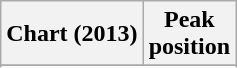<table class="wikitable">
<tr>
<th>Chart (2013)</th>
<th>Peak<br>position</th>
</tr>
<tr>
</tr>
<tr>
</tr>
<tr>
</tr>
<tr>
</tr>
<tr>
</tr>
</table>
